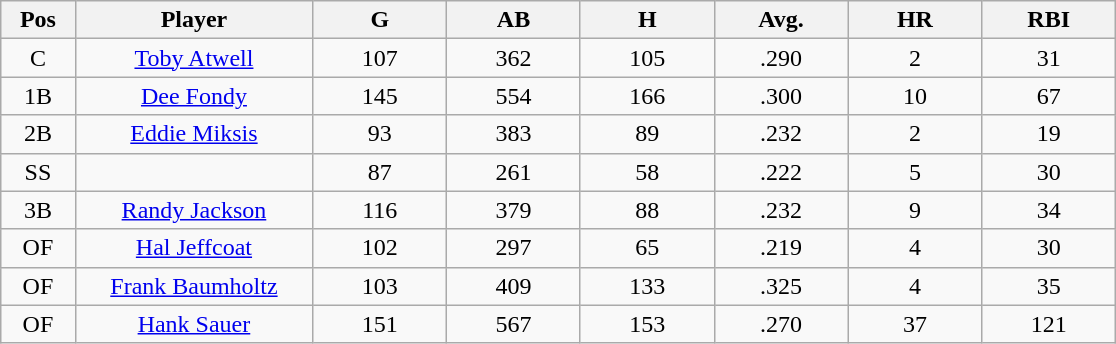<table class="wikitable sortable">
<tr>
<th bgcolor="#DDDDFF" width="5%">Pos</th>
<th bgcolor="#DDDDFF" width="16%">Player</th>
<th bgcolor="#DDDDFF" width="9%">G</th>
<th bgcolor="#DDDDFF" width="9%">AB</th>
<th bgcolor="#DDDDFF" width="9%">H</th>
<th bgcolor="#DDDDFF" width="9%">Avg.</th>
<th bgcolor="#DDDDFF" width="9%">HR</th>
<th bgcolor="#DDDDFF" width="9%">RBI</th>
</tr>
<tr align="center">
<td>C</td>
<td><a href='#'>Toby Atwell</a></td>
<td>107</td>
<td>362</td>
<td>105</td>
<td>.290</td>
<td>2</td>
<td>31</td>
</tr>
<tr align="center">
<td>1B</td>
<td><a href='#'>Dee Fondy</a></td>
<td>145</td>
<td>554</td>
<td>166</td>
<td>.300</td>
<td>10</td>
<td>67</td>
</tr>
<tr align="center">
<td>2B</td>
<td><a href='#'>Eddie Miksis</a></td>
<td>93</td>
<td>383</td>
<td>89</td>
<td>.232</td>
<td>2</td>
<td>19</td>
</tr>
<tr align="center">
<td>SS</td>
<td></td>
<td>87</td>
<td>261</td>
<td>58</td>
<td>.222</td>
<td>5</td>
<td>30</td>
</tr>
<tr align="center">
<td>3B</td>
<td><a href='#'>Randy Jackson</a></td>
<td>116</td>
<td>379</td>
<td>88</td>
<td>.232</td>
<td>9</td>
<td>34</td>
</tr>
<tr align="center">
<td>OF</td>
<td><a href='#'>Hal Jeffcoat</a></td>
<td>102</td>
<td>297</td>
<td>65</td>
<td>.219</td>
<td>4</td>
<td>30</td>
</tr>
<tr align="center">
<td>OF</td>
<td><a href='#'>Frank Baumholtz</a></td>
<td>103</td>
<td>409</td>
<td>133</td>
<td>.325</td>
<td>4</td>
<td>35</td>
</tr>
<tr align="center">
<td>OF</td>
<td><a href='#'>Hank Sauer</a></td>
<td>151</td>
<td>567</td>
<td>153</td>
<td>.270</td>
<td>37</td>
<td>121</td>
</tr>
</table>
